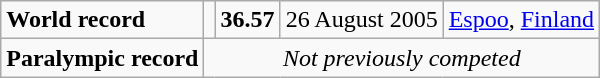<table class="wikitable">
<tr>
<td><strong>World record</strong></td>
<td></td>
<td><strong>36.57</strong></td>
<td>26 August 2005</td>
<td><a href='#'>Espoo</a>, <a href='#'>Finland</a></td>
</tr>
<tr>
<td><strong>Paralympic record</strong></td>
<td colspan = "4" style="text-align:center"><em>Not previously competed</em></td>
</tr>
</table>
